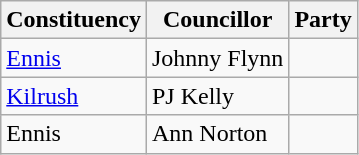<table class="wikitable">
<tr>
<th>Constituency</th>
<th>Councillor</th>
<th colspan="2">Party</th>
</tr>
<tr>
<td><a href='#'>Ennis</a></td>
<td>Johnny Flynn</td>
<td></td>
</tr>
<tr>
<td><a href='#'>Kilrush</a></td>
<td>PJ Kelly</td>
<td></td>
</tr>
<tr>
<td>Ennis</td>
<td>Ann Norton</td>
<td></td>
</tr>
</table>
